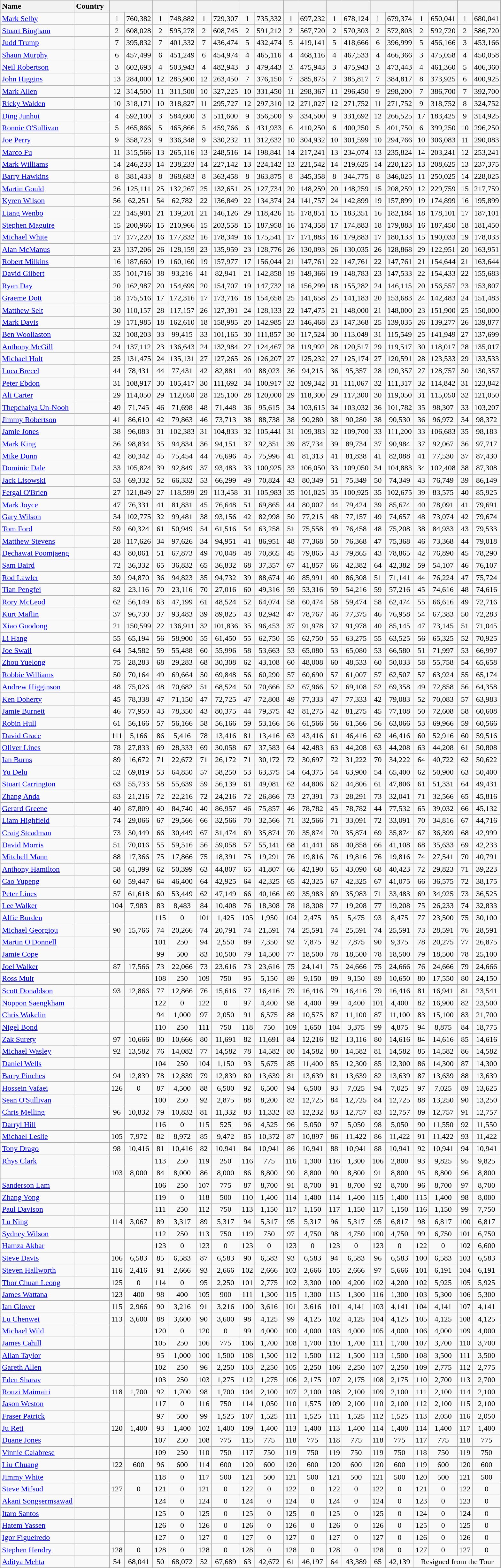<table class="wikitable sortable" style="text-align:center;">
<tr>
<th style="text-align:left; text-align:left;">Name</th>
<th style="text-align:left; text-align:left;">Country  </th>
<th colspan="2"></th>
<th colspan="2"></th>
<th colspan="2"></th>
<th colspan="2"></th>
<th colspan="2"></th>
<th colspan="2"></th>
<th colspan="2"></th>
<th colspan="2"></th>
<th colspan="2"></th>
</tr>
<tr>
<td style="text-align:left;"><a href='#'>Mark Selby</a></td>
<td style="text-align:left;"></td>
<td>1</td>
<td>760,382</td>
<td>1</td>
<td>748,882</td>
<td>1</td>
<td>729,307</td>
<td>1</td>
<td>735,332</td>
<td>1</td>
<td>697,232</td>
<td>1</td>
<td>678,124</td>
<td>1</td>
<td>679,374</td>
<td>1</td>
<td>650,041</td>
<td>1</td>
<td>680,041</td>
</tr>
<tr>
<td style="text-align:left;"><a href='#'>Stuart Bingham</a></td>
<td style="text-align:left;"></td>
<td>2</td>
<td>608,028</td>
<td>2</td>
<td>595,278</td>
<td>2</td>
<td>608,745</td>
<td>2</td>
<td>591,212</td>
<td>2</td>
<td>567,720</td>
<td>2</td>
<td>570,303</td>
<td>2</td>
<td>572,803</td>
<td>2</td>
<td>592,720</td>
<td>2</td>
<td>586,720</td>
</tr>
<tr>
<td style="text-align:left;"><a href='#'>Judd Trump</a></td>
<td style="text-align:left;"></td>
<td>7</td>
<td>395,832</td>
<td>7</td>
<td>401,332</td>
<td>7</td>
<td>436,474</td>
<td>5</td>
<td>432,474</td>
<td>5</td>
<td>419,141</td>
<td>5</td>
<td>418,666</td>
<td>6</td>
<td>396,999</td>
<td>5</td>
<td>456,166</td>
<td>3</td>
<td>453,166</td>
</tr>
<tr>
<td style="text-align:left;"><a href='#'>Shaun Murphy</a></td>
<td style="text-align:left;"></td>
<td>6</td>
<td>457,499</td>
<td>6</td>
<td>451,249</td>
<td>6</td>
<td>454,974</td>
<td>4</td>
<td>465,116</td>
<td>4</td>
<td>468,116</td>
<td>4</td>
<td>467,533</td>
<td>4</td>
<td>466,366</td>
<td>3</td>
<td>475,058</td>
<td>4</td>
<td>450,058</td>
</tr>
<tr>
<td style="text-align:left;"><a href='#'>Neil Robertson</a></td>
<td style="text-align:left;"></td>
<td>3</td>
<td>602,693</td>
<td>4</td>
<td>503,943</td>
<td>4</td>
<td>482,943</td>
<td>3</td>
<td>479,443</td>
<td>3</td>
<td>475,943</td>
<td>3</td>
<td>475,943</td>
<td>3</td>
<td>473,443</td>
<td>4</td>
<td>461,360</td>
<td>5</td>
<td>406,360</td>
</tr>
<tr>
<td style="text-align:left;"><a href='#'>John Higgins</a></td>
<td style="text-align:left;"></td>
<td>13</td>
<td>284,000</td>
<td>12</td>
<td>285,900</td>
<td>12</td>
<td>263,450</td>
<td>7</td>
<td>376,150</td>
<td>7</td>
<td>385,875</td>
<td>7</td>
<td>385,817</td>
<td>7</td>
<td>384,817</td>
<td>8</td>
<td>373,925</td>
<td>6</td>
<td>400,925</td>
</tr>
<tr>
<td style="text-align:left;"><a href='#'>Mark Allen</a></td>
<td style="text-align:left;"></td>
<td>12</td>
<td>314,500</td>
<td>11</td>
<td>311,500</td>
<td>10</td>
<td>327,225</td>
<td>10</td>
<td>331,450</td>
<td>11</td>
<td>298,367</td>
<td>11</td>
<td>296,450</td>
<td>9</td>
<td>298,200</td>
<td>7</td>
<td>386,700</td>
<td>7</td>
<td>392,700</td>
</tr>
<tr>
<td style="text-align:left;"><a href='#'>Ricky Walden</a></td>
<td style="text-align:left;"></td>
<td>10</td>
<td>318,171</td>
<td>10</td>
<td>318,827</td>
<td>11</td>
<td>295,727</td>
<td>12</td>
<td>297,310</td>
<td>12</td>
<td>271,027</td>
<td>12</td>
<td>271,752</td>
<td>11</td>
<td>271,752</td>
<td>9</td>
<td>318,752</td>
<td>8</td>
<td>324,752</td>
</tr>
<tr>
<td style="text-align:left;"><a href='#'>Ding Junhui</a></td>
<td style="text-align:left;"></td>
<td>4</td>
<td>592,100</td>
<td>3</td>
<td>584,600</td>
<td>3</td>
<td>511,600</td>
<td>9</td>
<td>356,500</td>
<td>9</td>
<td>334,500</td>
<td>9</td>
<td>331,692</td>
<td>12</td>
<td>266,525</td>
<td>17</td>
<td>183,425</td>
<td>9</td>
<td>314,925</td>
</tr>
<tr>
<td style="text-align:left;"><a href='#'>Ronnie O'Sullivan</a></td>
<td style="text-align:left;"></td>
<td>5</td>
<td>465,866</td>
<td>5</td>
<td>465,866</td>
<td>5</td>
<td>459,766</td>
<td>6</td>
<td>431,933</td>
<td>6</td>
<td>410,250</td>
<td>6</td>
<td>400,250</td>
<td>5</td>
<td>401,750</td>
<td>6</td>
<td>399,250</td>
<td>10</td>
<td>296,250</td>
</tr>
<tr>
<td style="text-align:left;"><a href='#'>Joe Perry</a></td>
<td style="text-align:left;"></td>
<td>9</td>
<td>358,723</td>
<td>9</td>
<td>336,348</td>
<td>9</td>
<td>330,232</td>
<td>11</td>
<td>312,632</td>
<td>10</td>
<td>304,932</td>
<td>10</td>
<td>301,599</td>
<td>10</td>
<td>294,766</td>
<td>10</td>
<td>306,083</td>
<td>11</td>
<td>290,083</td>
</tr>
<tr>
<td style="text-align:left;"><a href='#'>Marco Fu</a></td>
<td style="text-align:left;"></td>
<td>11</td>
<td>315,566</td>
<td>13</td>
<td>265,116</td>
<td>13</td>
<td>248,516</td>
<td>14</td>
<td>198,841</td>
<td>14</td>
<td>217,241</td>
<td>13</td>
<td>234,074</td>
<td>13</td>
<td>235,824</td>
<td>14</td>
<td>203,241</td>
<td>12</td>
<td>253,241</td>
</tr>
<tr>
<td style="text-align:left;"><a href='#'>Mark Williams</a></td>
<td style="text-align:left;"></td>
<td>14</td>
<td>246,233</td>
<td>14</td>
<td>238,233</td>
<td>14</td>
<td>227,142</td>
<td>13</td>
<td>224,142</td>
<td>13</td>
<td>221,542</td>
<td>14</td>
<td>219,625</td>
<td>14</td>
<td>220,125</td>
<td>13</td>
<td>208,625</td>
<td>13</td>
<td>237,375</td>
</tr>
<tr>
<td style="text-align:left;"><a href='#'>Barry Hawkins</a></td>
<td style="text-align:left;"></td>
<td>8</td>
<td>381,433</td>
<td>8</td>
<td>368,683</td>
<td>8</td>
<td>363,458</td>
<td>8</td>
<td>363,875</td>
<td>8</td>
<td>345,358</td>
<td>8</td>
<td>344,775</td>
<td>8</td>
<td>346,025</td>
<td>11</td>
<td>250,025</td>
<td>14</td>
<td>228,025</td>
</tr>
<tr>
<td style="text-align:left;"><a href='#'>Martin Gould</a></td>
<td style="text-align:left;"></td>
<td>26</td>
<td>125,111</td>
<td>25</td>
<td>132,267</td>
<td>25</td>
<td>132,651</td>
<td>25</td>
<td>127,734</td>
<td>20</td>
<td>148,259</td>
<td>20</td>
<td>148,259</td>
<td>15</td>
<td>208,259</td>
<td>12</td>
<td>229,759</td>
<td>15</td>
<td>217,759</td>
</tr>
<tr>
<td style="text-align:left;"><a href='#'>Kyren Wilson</a></td>
<td style="text-align:left;"></td>
<td>56</td>
<td>62,251</td>
<td>54</td>
<td>62,782</td>
<td>22</td>
<td>136,849</td>
<td>22</td>
<td>134,374</td>
<td>24</td>
<td>141,757</td>
<td>24</td>
<td>142,899</td>
<td>19</td>
<td>157,899</td>
<td>19</td>
<td>174,899</td>
<td>16</td>
<td>195,899</td>
</tr>
<tr>
<td style="text-align:left;"><a href='#'>Liang Wenbo</a></td>
<td style="text-align:left;"></td>
<td>22</td>
<td>145,901</td>
<td>21</td>
<td>139,201</td>
<td>21</td>
<td>146,126</td>
<td>29</td>
<td>118,426</td>
<td>15</td>
<td>178,851</td>
<td>15</td>
<td>183,351</td>
<td>16</td>
<td>182,184</td>
<td>18</td>
<td>178,101</td>
<td>17</td>
<td>187,101</td>
</tr>
<tr>
<td style="text-align:left;"><a href='#'>Stephen Maguire</a></td>
<td style="text-align:left;"></td>
<td>15</td>
<td>200,966</td>
<td>15</td>
<td>210,966</td>
<td>15</td>
<td>203,558</td>
<td>15</td>
<td>187,958</td>
<td>16</td>
<td>174,358</td>
<td>17</td>
<td>174,883</td>
<td>18</td>
<td>179,883</td>
<td>16</td>
<td>187,450</td>
<td>18</td>
<td>181,450</td>
</tr>
<tr>
<td style="text-align:left;"><a href='#'>Michael White</a></td>
<td style="text-align:left;"></td>
<td>17</td>
<td>177,220</td>
<td>16</td>
<td>177,832</td>
<td>16</td>
<td>178,349</td>
<td>16</td>
<td>175,541</td>
<td>17</td>
<td>171,883</td>
<td>16</td>
<td>179,883</td>
<td>17</td>
<td>180,133</td>
<td>15</td>
<td>190,033</td>
<td>19</td>
<td>178,033</td>
</tr>
<tr>
<td style="text-align:left;"><a href='#'>Alan McManus</a></td>
<td style="text-align:left;"></td>
<td>23</td>
<td>137,206</td>
<td>26</td>
<td>128,159</td>
<td>23</td>
<td>135,959</td>
<td>23</td>
<td>128,776</td>
<td>26</td>
<td>130,093</td>
<td>26</td>
<td>130,035</td>
<td>26</td>
<td>128,868</td>
<td>29</td>
<td>122,951</td>
<td>20</td>
<td>163,951</td>
</tr>
<tr>
<td style="text-align:left;"><a href='#'>Robert Milkins</a></td>
<td style="text-align:left;"></td>
<td>16</td>
<td>187,660</td>
<td>19</td>
<td>160,160</td>
<td>19</td>
<td>157,977</td>
<td>17</td>
<td>156,044</td>
<td>21</td>
<td>147,761</td>
<td>22</td>
<td>147,761</td>
<td>22</td>
<td>147,761</td>
<td>21</td>
<td>154,644</td>
<td>21</td>
<td>163,644</td>
</tr>
<tr>
<td style="text-align:left;"><a href='#'>David Gilbert</a></td>
<td style="text-align:left;"></td>
<td>35</td>
<td>101,716</td>
<td>38</td>
<td>93,216</td>
<td>41</td>
<td>82,941</td>
<td>21</td>
<td>142,858</td>
<td>19</td>
<td>149,366</td>
<td>19</td>
<td>148,783</td>
<td>23</td>
<td>147,533</td>
<td>22</td>
<td>154,433</td>
<td>22</td>
<td>155,683</td>
</tr>
<tr>
<td style="text-align:left;"><a href='#'>Ryan Day</a></td>
<td style="text-align:left;"></td>
<td>20</td>
<td>162,987</td>
<td>20</td>
<td>154,699</td>
<td>20</td>
<td>154,707</td>
<td>19</td>
<td>147,732</td>
<td>18</td>
<td>156,299</td>
<td>18</td>
<td>155,282</td>
<td>24</td>
<td>146,115</td>
<td>20</td>
<td>156,557</td>
<td>23</td>
<td>153,807</td>
</tr>
<tr>
<td style="text-align:left;"><a href='#'>Graeme Dott</a></td>
<td style="text-align:left;"></td>
<td>18</td>
<td>175,516</td>
<td>17</td>
<td>172,316</td>
<td>17</td>
<td>173,716</td>
<td>18</td>
<td>154,658</td>
<td>25</td>
<td>141,658</td>
<td>25</td>
<td>141,183</td>
<td>20</td>
<td>153,683</td>
<td>24</td>
<td>142,483</td>
<td>24</td>
<td>151,483</td>
</tr>
<tr>
<td style="text-align:left;"><a href='#'>Matthew Selt</a></td>
<td style="text-align:left;"></td>
<td>30</td>
<td>110,157</td>
<td>28</td>
<td>117,157</td>
<td>26</td>
<td>127,391</td>
<td>24</td>
<td>128,133</td>
<td>22</td>
<td>147,475</td>
<td>21</td>
<td>148,000</td>
<td>21</td>
<td>148,000</td>
<td>23</td>
<td>151,900</td>
<td>25</td>
<td>150,000</td>
</tr>
<tr>
<td style="text-align:left;"><a href='#'>Mark Davis</a></td>
<td style="text-align:left;"></td>
<td>19</td>
<td>171,985</td>
<td>18</td>
<td>162,610</td>
<td>18</td>
<td>158,985</td>
<td>20</td>
<td>142,985</td>
<td>23</td>
<td>146,468</td>
<td>23</td>
<td>147,368</td>
<td>25</td>
<td>139,035</td>
<td>26</td>
<td>139,277</td>
<td>26</td>
<td>139,877</td>
</tr>
<tr>
<td style="text-align:left;"><a href='#'>Ben Woollaston</a></td>
<td style="text-align:left;"></td>
<td>32</td>
<td>108,203</td>
<td>33</td>
<td>99,415</td>
<td>33</td>
<td>101,165</td>
<td>30</td>
<td>111,857</td>
<td>30</td>
<td>117,524</td>
<td>30</td>
<td>113,049</td>
<td>31</td>
<td>115,549</td>
<td>25</td>
<td>141,949</td>
<td>27</td>
<td>137,699</td>
</tr>
<tr>
<td style="text-align:left;"><a href='#'>Anthony McGill</a></td>
<td style="text-align:left;"></td>
<td>24</td>
<td>137,112</td>
<td>23</td>
<td>136,643</td>
<td>24</td>
<td>132,984</td>
<td>27</td>
<td>124,467</td>
<td>28</td>
<td>119,992</td>
<td>28</td>
<td>120,517</td>
<td>29</td>
<td>119,517</td>
<td>30</td>
<td>118,017</td>
<td>28</td>
<td>135,017</td>
</tr>
<tr>
<td style="text-align:left;"><a href='#'>Michael Holt</a></td>
<td style="text-align:left;"></td>
<td>25</td>
<td>131,475</td>
<td>24</td>
<td>135,131</td>
<td>27</td>
<td>127,265</td>
<td>26</td>
<td>126,207</td>
<td>27</td>
<td>125,232</td>
<td>27</td>
<td>125,174</td>
<td>27</td>
<td>120,591</td>
<td>28</td>
<td>123,533</td>
<td>29</td>
<td>133,533</td>
</tr>
<tr>
<td style="text-align:left;"><a href='#'>Luca Brecel</a></td>
<td style="text-align:left;"></td>
<td>44</td>
<td>78,431</td>
<td>44</td>
<td>77,431</td>
<td>42</td>
<td>82,881</td>
<td>40</td>
<td>88,023</td>
<td>36</td>
<td>94,215</td>
<td>36</td>
<td>95,357</td>
<td>28</td>
<td>120,357</td>
<td>27</td>
<td>128,757</td>
<td>30</td>
<td>130,357</td>
</tr>
<tr>
<td style="text-align:left;"><a href='#'>Peter Ebdon</a></td>
<td style="text-align:left;"></td>
<td>31</td>
<td>108,917</td>
<td>30</td>
<td>105,417</td>
<td>30</td>
<td>111,692</td>
<td>34</td>
<td>100,917</td>
<td>32</td>
<td>109,342</td>
<td>31</td>
<td>111,067</td>
<td>32</td>
<td>111,317</td>
<td>32</td>
<td>114,842</td>
<td>31</td>
<td>123,842</td>
</tr>
<tr>
<td style="text-align:left;"><a href='#'>Ali Carter</a></td>
<td style="text-align:left;"></td>
<td>29</td>
<td>114,050</td>
<td>29</td>
<td>112,050</td>
<td>28</td>
<td>125,100</td>
<td>28</td>
<td>120,000</td>
<td>29</td>
<td>118,300</td>
<td>29</td>
<td>117,300</td>
<td>30</td>
<td>119,050</td>
<td>31</td>
<td>115,050</td>
<td>32</td>
<td>121,050</td>
</tr>
<tr>
<td style="text-align:left;"><a href='#'>Thepchaiya Un-Nooh</a></td>
<td style="text-align:left;"></td>
<td>49</td>
<td>71,745</td>
<td>46</td>
<td>71,698</td>
<td>48</td>
<td>71,448</td>
<td>36</td>
<td>95,615</td>
<td>34</td>
<td>103,615</td>
<td>34</td>
<td>103,032</td>
<td>36</td>
<td>101,782</td>
<td>35</td>
<td>98,307</td>
<td>33</td>
<td>103,207</td>
</tr>
<tr>
<td style="text-align:left;"><a href='#'>Jimmy Robertson</a></td>
<td style="text-align:left;"></td>
<td>41</td>
<td>86,610</td>
<td>42</td>
<td>79,863</td>
<td>46</td>
<td>73,713</td>
<td>38</td>
<td>88,738</td>
<td>38</td>
<td>90,280</td>
<td>38</td>
<td>90,280</td>
<td>38</td>
<td>90,530</td>
<td>36</td>
<td>96,972</td>
<td>34</td>
<td>98,372</td>
</tr>
<tr>
<td style="text-align:left;"><a href='#'>Jamie Jones</a></td>
<td style="text-align:left;"></td>
<td>38</td>
<td>96,083</td>
<td>31</td>
<td>102,383</td>
<td>31</td>
<td>104,833</td>
<td>32</td>
<td>105,441</td>
<td>31</td>
<td>109,383</td>
<td>32</td>
<td>109,700</td>
<td>33</td>
<td>111,200</td>
<td>33</td>
<td>106,683</td>
<td>35</td>
<td>98,183</td>
</tr>
<tr>
<td style="text-align:left;"><a href='#'>Mark King</a></td>
<td style="text-align:left;"></td>
<td>36</td>
<td>98,834</td>
<td>35</td>
<td>94,834</td>
<td>36</td>
<td>94,151</td>
<td>37</td>
<td>92,351</td>
<td>39</td>
<td>87,734</td>
<td>39</td>
<td>89,734</td>
<td>37</td>
<td>90,984</td>
<td>37</td>
<td>92,067</td>
<td>36</td>
<td>97,717</td>
</tr>
<tr>
<td style="text-align:left;"><a href='#'>Mike Dunn</a></td>
<td style="text-align:left;"></td>
<td>42</td>
<td>80,342</td>
<td>45</td>
<td>75,454</td>
<td>44</td>
<td>76,696</td>
<td>45</td>
<td>75,996</td>
<td>41</td>
<td>81,313</td>
<td>41</td>
<td>81,838</td>
<td>41</td>
<td>82,088</td>
<td>41</td>
<td>77,530</td>
<td>37</td>
<td>87,430</td>
</tr>
<tr>
<td style="text-align:left;"><a href='#'>Dominic Dale</a></td>
<td style="text-align:left;"></td>
<td>33</td>
<td>105,824</td>
<td>39</td>
<td>92,849</td>
<td>37</td>
<td>93,483</td>
<td>33</td>
<td>100,925</td>
<td>33</td>
<td>106,050</td>
<td>33</td>
<td>109,050</td>
<td>34</td>
<td>104,883</td>
<td>34</td>
<td>102,408</td>
<td>38</td>
<td>87,308</td>
</tr>
<tr>
<td style="text-align:left;"><a href='#'>Jack Lisowski</a></td>
<td style="text-align:left;"></td>
<td>53</td>
<td>69,332</td>
<td>52</td>
<td>66,332</td>
<td>53</td>
<td>66,299</td>
<td>49</td>
<td>70,824</td>
<td>43</td>
<td>80,349</td>
<td>51</td>
<td>75,349</td>
<td>50</td>
<td>74,349</td>
<td>43</td>
<td>76,749</td>
<td>39</td>
<td>86,149</td>
</tr>
<tr>
<td style="text-align:left;"><a href='#'>Fergal O'Brien</a></td>
<td style="text-align:left;"></td>
<td>27</td>
<td>121,849</td>
<td>27</td>
<td>118,599</td>
<td>29</td>
<td>113,458</td>
<td>31</td>
<td>105,983</td>
<td>35</td>
<td>101,025</td>
<td>35</td>
<td>100,925</td>
<td>35</td>
<td>102,675</td>
<td>39</td>
<td>83,575</td>
<td>40</td>
<td>85,925</td>
</tr>
<tr>
<td style="text-align:left;"><a href='#'>Mark Joyce</a></td>
<td style="text-align:left;"></td>
<td>47</td>
<td>76,331</td>
<td>41</td>
<td>81,831</td>
<td>45</td>
<td>76,648</td>
<td>51</td>
<td>69,865</td>
<td>44</td>
<td>80,007</td>
<td>44</td>
<td>79,424</td>
<td>39</td>
<td>85,674</td>
<td>40</td>
<td>78,091</td>
<td>41</td>
<td>79,691</td>
</tr>
<tr>
<td style="text-align:left;"><a href='#'>Gary Wilson</a></td>
<td style="text-align:left;"></td>
<td>34</td>
<td>102,775</td>
<td>32</td>
<td>99,481</td>
<td>38</td>
<td>93,156</td>
<td>42</td>
<td>82,998</td>
<td>50</td>
<td>77,215</td>
<td>48</td>
<td>77,157</td>
<td>49</td>
<td>74,657</td>
<td>48</td>
<td>73,074</td>
<td>42</td>
<td>79,674</td>
</tr>
<tr>
<td style="text-align:left;"><a href='#'>Tom Ford</a></td>
<td style="text-align:left;"></td>
<td>59</td>
<td>60,324</td>
<td>61</td>
<td>50,949</td>
<td>54</td>
<td>61,516</td>
<td>54</td>
<td>63,258</td>
<td>51</td>
<td>75,558</td>
<td>49</td>
<td>76,458</td>
<td>48</td>
<td>75,208</td>
<td>38</td>
<td>84,933</td>
<td>43</td>
<td>79,533</td>
</tr>
<tr>
<td style="text-align:left;"><a href='#'>Matthew Stevens</a></td>
<td style="text-align:left;"></td>
<td>28</td>
<td>117,626</td>
<td>34</td>
<td>97,626</td>
<td>34</td>
<td>94,951</td>
<td>41</td>
<td>86,951</td>
<td>48</td>
<td>77,368</td>
<td>50</td>
<td>76,368</td>
<td>47</td>
<td>75,368</td>
<td>46</td>
<td>73,368</td>
<td>44</td>
<td>79,018</td>
</tr>
<tr>
<td style="text-align:left;"><a href='#'>Dechawat Poomjaeng</a></td>
<td style="text-align:left;"></td>
<td>43</td>
<td>80,061</td>
<td>51</td>
<td>67,873</td>
<td>49</td>
<td>70,048</td>
<td>48</td>
<td>70,865</td>
<td>45</td>
<td>79,865</td>
<td>43</td>
<td>79,865</td>
<td>43</td>
<td>78,865</td>
<td>42</td>
<td>76,890</td>
<td>45</td>
<td>78,290</td>
</tr>
<tr>
<td style="text-align:left;"><a href='#'>Sam Baird</a></td>
<td style="text-align:left;"></td>
<td>72</td>
<td>36,332</td>
<td>65</td>
<td>36,832</td>
<td>65</td>
<td>36,832</td>
<td>68</td>
<td>37,357</td>
<td>67</td>
<td>41,857</td>
<td>66</td>
<td>42,382</td>
<td>64</td>
<td>42,382</td>
<td>59</td>
<td>54,107</td>
<td>46</td>
<td>76,107</td>
</tr>
<tr>
<td style="text-align:left;"><a href='#'>Rod Lawler</a></td>
<td style="text-align:left;"></td>
<td>39</td>
<td>94,870</td>
<td>36</td>
<td>94,823</td>
<td>35</td>
<td>94,732</td>
<td>39</td>
<td>88,674</td>
<td>40</td>
<td>85,991</td>
<td>40</td>
<td>86,308</td>
<td>51</td>
<td>71,141</td>
<td>44</td>
<td>76,224</td>
<td>47</td>
<td>75,724</td>
</tr>
<tr>
<td style="text-align:left;"><a href='#'>Tian Pengfei</a></td>
<td style="text-align:left;"></td>
<td>82</td>
<td>23,116</td>
<td>70</td>
<td>23,116</td>
<td>70</td>
<td>27,016</td>
<td>60</td>
<td>49,316</td>
<td>59</td>
<td>53,316</td>
<td>59</td>
<td>54,216</td>
<td>59</td>
<td>57,216</td>
<td>45</td>
<td>74,616</td>
<td>48</td>
<td>74,616</td>
</tr>
<tr>
<td style="text-align:left;"><a href='#'>Rory McLeod</a></td>
<td style="text-align:left;"></td>
<td>62</td>
<td>56,149</td>
<td>63</td>
<td>47,199</td>
<td>61</td>
<td>48,524</td>
<td>52</td>
<td>64,074</td>
<td>58</td>
<td>60,474</td>
<td>58</td>
<td>59,474</td>
<td>58</td>
<td>62,474</td>
<td>55</td>
<td>66,616</td>
<td>49</td>
<td>72,716</td>
</tr>
<tr>
<td style="text-align:left;"><a href='#'>Kurt Maflin</a></td>
<td style="text-align:left;"></td>
<td>37</td>
<td>96,730</td>
<td>37</td>
<td>93,483</td>
<td>39</td>
<td>89,825</td>
<td>43</td>
<td>82,942</td>
<td>47</td>
<td>78,767</td>
<td>46</td>
<td>77,375</td>
<td>46</td>
<td>76,958</td>
<td>54</td>
<td>67,383</td>
<td>50</td>
<td>72,283</td>
</tr>
<tr>
<td style="text-align:left;"><a href='#'>Xiao Guodong</a></td>
<td style="text-align:left;"></td>
<td>21</td>
<td>150,599</td>
<td>22</td>
<td>136,911</td>
<td>32</td>
<td>101,836</td>
<td>35</td>
<td>96,453</td>
<td>37</td>
<td>91,978</td>
<td>37</td>
<td>91,978</td>
<td>40</td>
<td>85,145</td>
<td>47</td>
<td>73,145</td>
<td>51</td>
<td>71,045</td>
</tr>
<tr>
<td style="text-align:left;"><a href='#'>Li Hang</a></td>
<td style="text-align:left;"></td>
<td>55</td>
<td>65,194</td>
<td>56</td>
<td>58,900</td>
<td>55</td>
<td>61,450</td>
<td>55</td>
<td>62,750</td>
<td>55</td>
<td>62,750</td>
<td>55</td>
<td>63,275</td>
<td>55</td>
<td>63,525</td>
<td>56</td>
<td>65,325</td>
<td>52</td>
<td>70,925</td>
</tr>
<tr>
<td style="text-align:left;"><a href='#'>Joe Swail</a></td>
<td style="text-align:left;"></td>
<td>64</td>
<td>54,582</td>
<td>59</td>
<td>55,488</td>
<td>60</td>
<td>55,996</td>
<td>58</td>
<td>53,663</td>
<td>53</td>
<td>65,080</td>
<td>53</td>
<td>65,080</td>
<td>53</td>
<td>66,580</td>
<td>51</td>
<td>71,997</td>
<td>53</td>
<td>66,997</td>
</tr>
<tr>
<td style="text-align:left;"><a href='#'>Zhou Yuelong</a></td>
<td style="text-align:left;"></td>
<td>75</td>
<td>28,283</td>
<td>68</td>
<td>29,283</td>
<td>68</td>
<td>30,308</td>
<td>62</td>
<td>43,108</td>
<td>60</td>
<td>48,008</td>
<td>60</td>
<td>48,533</td>
<td>60</td>
<td>50,033</td>
<td>58</td>
<td>55,758</td>
<td>54</td>
<td>65,658</td>
</tr>
<tr>
<td style="text-align:left;"><a href='#'>Robbie Williams</a></td>
<td style="text-align:left;"></td>
<td>50</td>
<td>70,164</td>
<td>49</td>
<td>69,664</td>
<td>50</td>
<td>69,848</td>
<td>56</td>
<td>60,290</td>
<td>57</td>
<td>60,690</td>
<td>57</td>
<td>61,007</td>
<td>57</td>
<td>62,507</td>
<td>57</td>
<td>63,924</td>
<td>55</td>
<td>65,174</td>
</tr>
<tr>
<td style="text-align:left;"><a href='#'>Andrew Higginson</a></td>
<td style="text-align:left;"></td>
<td>48</td>
<td>75,026</td>
<td>48</td>
<td>70,682</td>
<td>51</td>
<td>68,524</td>
<td>50</td>
<td>70,666</td>
<td>52</td>
<td>67,966</td>
<td>52</td>
<td>69,108</td>
<td>52</td>
<td>69,358</td>
<td>49</td>
<td>72,858</td>
<td>56</td>
<td>64,358</td>
</tr>
<tr>
<td style="text-align:left;"><a href='#'>Ken Doherty</a></td>
<td style="text-align:left;"></td>
<td>45</td>
<td>78,338</td>
<td>47</td>
<td>71,150</td>
<td>47</td>
<td>72,725</td>
<td>47</td>
<td>72,808</td>
<td>49</td>
<td>77,333</td>
<td>47</td>
<td>77,333</td>
<td>42</td>
<td>79,083</td>
<td>52</td>
<td>70,083</td>
<td>57</td>
<td>63,983</td>
</tr>
<tr>
<td style="text-align:left;"><a href='#'>Jamie Burnett</a></td>
<td style="text-align:left;"></td>
<td>46</td>
<td>77,950</td>
<td>43</td>
<td>78,350</td>
<td>43</td>
<td>80,375</td>
<td>44</td>
<td>79,375</td>
<td>42</td>
<td>81,275</td>
<td>42</td>
<td>81,275</td>
<td>45</td>
<td>77,108</td>
<td>50</td>
<td>72,608</td>
<td>58</td>
<td>60,608</td>
</tr>
<tr>
<td style="text-align:left;"><a href='#'>Robin Hull</a></td>
<td style="text-align:left;"></td>
<td>61</td>
<td>56,166</td>
<td>57</td>
<td>56,166</td>
<td>58</td>
<td>56,166</td>
<td>59</td>
<td>53,166</td>
<td>56</td>
<td>61,566</td>
<td>56</td>
<td>61,566</td>
<td>56</td>
<td>63,066</td>
<td>53</td>
<td>69,966</td>
<td>59</td>
<td>60,566</td>
</tr>
<tr>
<td style="text-align:left;"><a href='#'>David Grace</a></td>
<td style="text-align:left;"></td>
<td>111</td>
<td>5,166</td>
<td>86</td>
<td>5,416</td>
<td>78</td>
<td>13,416</td>
<td>81</td>
<td>13,416</td>
<td>63</td>
<td>43,416</td>
<td>61</td>
<td>46,416</td>
<td>62</td>
<td>46,416</td>
<td>60</td>
<td>52,916</td>
<td>60</td>
<td>59,516</td>
</tr>
<tr>
<td style="text-align:left;"><a href='#'>Oliver Lines</a></td>
<td style="text-align:left;"></td>
<td>78</td>
<td>27,833</td>
<td>69</td>
<td>28,333</td>
<td>69</td>
<td>30,058</td>
<td>67</td>
<td>37,583</td>
<td>64</td>
<td>42,483</td>
<td>63</td>
<td>44,208</td>
<td>63</td>
<td>44,208</td>
<td>63</td>
<td>44,208</td>
<td>61</td>
<td>50,808</td>
</tr>
<tr>
<td style="text-align:left;"><a href='#'>Ian Burns</a></td>
<td style="text-align:left;"></td>
<td>89</td>
<td>16,672</td>
<td>71</td>
<td>22,672</td>
<td>71</td>
<td>26,172</td>
<td>71</td>
<td>30,172</td>
<td>72</td>
<td>30,697</td>
<td>72</td>
<td>31,222</td>
<td>70</td>
<td>34,222</td>
<td>64</td>
<td>40,722</td>
<td>62</td>
<td>50,622</td>
</tr>
<tr>
<td style="text-align:left;"><a href='#'>Yu Delu</a></td>
<td style="text-align:left;"></td>
<td>52</td>
<td>69,819</td>
<td>53</td>
<td>64,850</td>
<td>57</td>
<td>58,250</td>
<td>53</td>
<td>63,375</td>
<td>54</td>
<td>64,375</td>
<td>54</td>
<td>63,900</td>
<td>54</td>
<td>65,400</td>
<td>62</td>
<td>50,900</td>
<td>63</td>
<td>50,400</td>
</tr>
<tr>
<td style="text-align:left;"><a href='#'>Stuart Carrington</a></td>
<td style="text-align:left;"></td>
<td>63</td>
<td>55,733</td>
<td>58</td>
<td>55,639</td>
<td>59</td>
<td>56,139</td>
<td>61</td>
<td>49,081</td>
<td>62</td>
<td>44,806</td>
<td>62</td>
<td>44,806</td>
<td>61</td>
<td>47,806</td>
<td>61</td>
<td>51,331</td>
<td>64</td>
<td>49,431</td>
</tr>
<tr>
<td style="text-align:left;"><a href='#'>Zhang Anda</a></td>
<td style="text-align:left;"></td>
<td>83</td>
<td>21,216</td>
<td>72</td>
<td>22,216</td>
<td>72</td>
<td>24,216</td>
<td>72</td>
<td>26,866</td>
<td>73</td>
<td>27,391</td>
<td>73</td>
<td>28,291</td>
<td>73</td>
<td>32,041</td>
<td>71</td>
<td>32,566</td>
<td>65</td>
<td>45,816</td>
</tr>
<tr>
<td style="text-align:left;"><a href='#'>Gerard Greene</a></td>
<td style="text-align:left;"></td>
<td>40</td>
<td>87,809</td>
<td>40</td>
<td>84,740</td>
<td>40</td>
<td>86,957</td>
<td>46</td>
<td>75,857</td>
<td>46</td>
<td>78,782</td>
<td>45</td>
<td>78,782</td>
<td>44</td>
<td>77,532</td>
<td>65</td>
<td>39,032</td>
<td>66</td>
<td>45,132</td>
</tr>
<tr>
<td style="text-align:left;"><a href='#'>Liam Highfield</a></td>
<td style="text-align:left;"></td>
<td>74</td>
<td>29,066</td>
<td>67</td>
<td>29,566</td>
<td>66</td>
<td>32,566</td>
<td>70</td>
<td>32,566</td>
<td>71</td>
<td>32,566</td>
<td>71</td>
<td>33,091</td>
<td>72</td>
<td>33,091</td>
<td>70</td>
<td>34,816</td>
<td>67</td>
<td>44,716</td>
</tr>
<tr>
<td style="text-align:left;"><a href='#'>Craig Steadman</a></td>
<td style="text-align:left;"></td>
<td>73</td>
<td>30,449</td>
<td>66</td>
<td>30,449</td>
<td>67</td>
<td>31,474</td>
<td>69</td>
<td>35,874</td>
<td>70</td>
<td>35,874</td>
<td>70</td>
<td>35,874</td>
<td>69</td>
<td>35,874</td>
<td>67</td>
<td>36,399</td>
<td>68</td>
<td>42,999</td>
</tr>
<tr>
<td style="text-align:left;"><a href='#'>David Morris</a></td>
<td style="text-align:left;"></td>
<td>51</td>
<td>70,016</td>
<td>55</td>
<td>59,516</td>
<td>56</td>
<td>59,058</td>
<td>57</td>
<td>55,141</td>
<td>68</td>
<td>41,441</td>
<td>68</td>
<td>40,858</td>
<td>66</td>
<td>41,108</td>
<td>68</td>
<td>35,633</td>
<td>69</td>
<td>42,233</td>
</tr>
<tr>
<td style="text-align:left;"><a href='#'>Mitchell Mann</a></td>
<td style="text-align:left;"></td>
<td>88</td>
<td>17,366</td>
<td>75</td>
<td>17,866</td>
<td>75</td>
<td>18,391</td>
<td>75</td>
<td>19,291</td>
<td>76</td>
<td>19,816</td>
<td>76</td>
<td>19,816</td>
<td>76</td>
<td>19,816</td>
<td>74</td>
<td>27,541</td>
<td>70</td>
<td>40,791</td>
</tr>
<tr>
<td style="text-align:left;"><a href='#'>Anthony Hamilton</a></td>
<td style="text-align:left;"></td>
<td>58</td>
<td>61,399</td>
<td>62</td>
<td>50,399</td>
<td>63</td>
<td>44,807</td>
<td>65</td>
<td>41,807</td>
<td>66</td>
<td>42,190</td>
<td>65</td>
<td>43,090</td>
<td>68</td>
<td>40,423</td>
<td>72</td>
<td>29,823</td>
<td>71</td>
<td>39,223</td>
</tr>
<tr>
<td style="text-align:left;"><a href='#'>Cao Yupeng</a></td>
<td style="text-align:left;"></td>
<td>60</td>
<td>59,447</td>
<td>64</td>
<td>46,400</td>
<td>64</td>
<td>42,925</td>
<td>64</td>
<td>42,325</td>
<td>65</td>
<td>42,325</td>
<td>67</td>
<td>42,325</td>
<td>67</td>
<td>41,075</td>
<td>66</td>
<td>36,575</td>
<td>72</td>
<td>38,175</td>
</tr>
<tr>
<td style="text-align:left;"><a href='#'>Peter Lines</a></td>
<td style="text-align:left;"></td>
<td>57</td>
<td>61,618</td>
<td>60</td>
<td>53,449</td>
<td>62</td>
<td>47,149</td>
<td>66</td>
<td>40,166</td>
<td>69</td>
<td>35,983</td>
<td>69</td>
<td>35,983</td>
<td>71</td>
<td>33,483</td>
<td>69</td>
<td>34,925</td>
<td>73</td>
<td>36,525</td>
</tr>
<tr>
<td style="text-align:left;"><a href='#'>Lee Walker</a></td>
<td style="text-align:left;"></td>
<td>104</td>
<td>7,983</td>
<td>83</td>
<td>8,483</td>
<td>84</td>
<td>10,408</td>
<td>76</td>
<td>18,308</td>
<td>78</td>
<td>18,308</td>
<td>77</td>
<td>19,208</td>
<td>77</td>
<td>19,208</td>
<td>75</td>
<td>26,233</td>
<td>74</td>
<td>32,833</td>
</tr>
<tr>
<td style="text-align:left;"><a href='#'>Alfie Burden</a></td>
<td style="text-align:left;"></td>
<td></td>
<td></td>
<td>115</td>
<td>0</td>
<td>101</td>
<td>1,425</td>
<td>105</td>
<td>1,950</td>
<td>104</td>
<td>2,475</td>
<td>95</td>
<td>5,475</td>
<td>93</td>
<td>8,475</td>
<td>77</td>
<td>23,500</td>
<td>75</td>
<td>30,100</td>
</tr>
<tr>
<td style="text-align:left;"><a href='#'>Michael Georgiou</a></td>
<td style="text-align:left;"></td>
<td>90</td>
<td>15,766</td>
<td>74</td>
<td>20,266</td>
<td>74</td>
<td>20,791</td>
<td>74</td>
<td>21,591</td>
<td>74</td>
<td>25,591</td>
<td>74</td>
<td>25,591</td>
<td>74</td>
<td>25,591</td>
<td>73</td>
<td>28,591</td>
<td>76</td>
<td>28,591</td>
</tr>
<tr>
<td style="text-align:left;"><a href='#'>Martin O'Donnell</a></td>
<td style="text-align:left;"></td>
<td></td>
<td></td>
<td>101</td>
<td>250</td>
<td>94</td>
<td>2,550</td>
<td>89</td>
<td>7,350</td>
<td>92</td>
<td>7,875</td>
<td>92</td>
<td>7,875</td>
<td>90</td>
<td>9,375</td>
<td>78</td>
<td>20,275</td>
<td>77</td>
<td>26,875</td>
</tr>
<tr>
<td style="text-align:left;"><a href='#'>Jamie Cope</a></td>
<td style="text-align:left;"></td>
<td></td>
<td></td>
<td>99</td>
<td>500</td>
<td>83</td>
<td>10,500</td>
<td>79</td>
<td>14,500</td>
<td>77</td>
<td>18,500</td>
<td>78</td>
<td>18,500</td>
<td>78</td>
<td>18,500</td>
<td>79</td>
<td>18,500</td>
<td>78</td>
<td>25,100</td>
</tr>
<tr>
<td style="text-align:left;"><a href='#'>Joel Walker</a></td>
<td style="text-align:left;"></td>
<td>87</td>
<td>17,566</td>
<td>73</td>
<td>22,066</td>
<td>73</td>
<td>23,616</td>
<td>73</td>
<td>23,616</td>
<td>75</td>
<td>24,141</td>
<td>75</td>
<td>24,666</td>
<td>75</td>
<td>24,666</td>
<td>76</td>
<td>24,666</td>
<td>79</td>
<td>24,666</td>
</tr>
<tr>
<td style="text-align:left;"><a href='#'>Ross Muir</a></td>
<td style="text-align:left;"></td>
<td></td>
<td></td>
<td>108</td>
<td>250</td>
<td>109</td>
<td>750</td>
<td>95</td>
<td>5,150</td>
<td>89</td>
<td>9,150</td>
<td>89</td>
<td>9,150</td>
<td>89</td>
<td>10,650</td>
<td>80</td>
<td>17,550</td>
<td>80</td>
<td>24,150</td>
</tr>
<tr>
<td style="text-align:left;"><a href='#'>Scott Donaldson</a></td>
<td style="text-align:left;"></td>
<td>93</td>
<td>12,866</td>
<td>77</td>
<td>12,866</td>
<td>76</td>
<td>15,616</td>
<td>77</td>
<td>16,416</td>
<td>79</td>
<td>16,416</td>
<td>79</td>
<td>16,416</td>
<td>79</td>
<td>16,416</td>
<td>81</td>
<td>16,941</td>
<td>81</td>
<td>23,541</td>
</tr>
<tr>
<td style="text-align:left;"><a href='#'>Noppon Saengkham</a></td>
<td style="text-align:left;"></td>
<td></td>
<td></td>
<td>122</td>
<td>0</td>
<td>122</td>
<td>0</td>
<td>97</td>
<td>4,400</td>
<td>98</td>
<td>4,400</td>
<td>99</td>
<td>4,400</td>
<td>101</td>
<td>4,400</td>
<td>82</td>
<td>16,900</td>
<td>82</td>
<td>23,500</td>
</tr>
<tr>
<td style="text-align:left;"><a href='#'>Chris Wakelin</a></td>
<td style="text-align:left;"></td>
<td></td>
<td></td>
<td>94</td>
<td>1,000</td>
<td>97</td>
<td>2,050</td>
<td>91</td>
<td>6,575</td>
<td>88</td>
<td>10,575</td>
<td>87</td>
<td>11,100</td>
<td>87</td>
<td>11,100</td>
<td>83</td>
<td>15,100</td>
<td>83</td>
<td>21,700</td>
</tr>
<tr>
<td style="text-align:left;"><a href='#'>Nigel Bond</a></td>
<td style="text-align:left;"></td>
<td></td>
<td></td>
<td>110</td>
<td>250</td>
<td>111</td>
<td>750</td>
<td>118</td>
<td>750</td>
<td>109</td>
<td>1,650</td>
<td>104</td>
<td>3,375</td>
<td>99</td>
<td>4,875</td>
<td>94</td>
<td>8,875</td>
<td>84</td>
<td>18,775</td>
</tr>
<tr>
<td style="text-align:left;"><a href='#'>Zak Surety</a></td>
<td style="text-align:left;"></td>
<td>97</td>
<td>10,666</td>
<td>80</td>
<td>10,666</td>
<td>80</td>
<td>11,691</td>
<td>82</td>
<td>11,691</td>
<td>84</td>
<td>12,216</td>
<td>82</td>
<td>13,116</td>
<td>80</td>
<td>14,616</td>
<td>84</td>
<td>14,616</td>
<td>85</td>
<td>14,616</td>
</tr>
<tr>
<td style="text-align:left;"><a href='#'>Michael Wasley</a></td>
<td style="text-align:left;"></td>
<td>92</td>
<td>13,582</td>
<td>76</td>
<td>14,082</td>
<td>77</td>
<td>14,582</td>
<td>78</td>
<td>14,582</td>
<td>80</td>
<td>14,582</td>
<td>80</td>
<td>14,582</td>
<td>81</td>
<td>14,582</td>
<td>85</td>
<td>14,582</td>
<td>86</td>
<td>14,582</td>
</tr>
<tr>
<td style="text-align:left;"><a href='#'>Daniel Wells</a></td>
<td style="text-align:left;"></td>
<td></td>
<td></td>
<td>104</td>
<td>250</td>
<td>104</td>
<td>1,150</td>
<td>93</td>
<td>5,675</td>
<td>85</td>
<td>11,400</td>
<td>85</td>
<td>12,300</td>
<td>85</td>
<td>12,300</td>
<td>86</td>
<td>14,300</td>
<td>87</td>
<td>14,300</td>
</tr>
<tr>
<td style="text-align:left;"><a href='#'>Barry Pinches</a></td>
<td style="text-align:left;"></td>
<td>94</td>
<td>12,839</td>
<td>78</td>
<td>12,839</td>
<td>79</td>
<td>12,839</td>
<td>80</td>
<td>13,639</td>
<td>81</td>
<td>13,639</td>
<td>81</td>
<td>13,639</td>
<td>82</td>
<td>13,639</td>
<td>87</td>
<td>13,639</td>
<td>88</td>
<td>13,639</td>
</tr>
<tr>
<td style="text-align:left;"><a href='#'>Hossein Vafaei</a></td>
<td style="text-align:left;"></td>
<td>126</td>
<td>0</td>
<td>87</td>
<td>4,500</td>
<td>88</td>
<td>6,500</td>
<td>92</td>
<td>6,500</td>
<td>94</td>
<td>6,500</td>
<td>93</td>
<td>7,025</td>
<td>94</td>
<td>7,025</td>
<td>97</td>
<td>7,025</td>
<td>89</td>
<td>13,625</td>
</tr>
<tr>
<td style="text-align:left;"><a href='#'>Sean O'Sullivan</a></td>
<td style="text-align:left;"></td>
<td></td>
<td></td>
<td>100</td>
<td>250</td>
<td>92</td>
<td>2,875</td>
<td>88</td>
<td>8,200</td>
<td>82</td>
<td>12,725</td>
<td>84</td>
<td>12,725</td>
<td>84</td>
<td>12,725</td>
<td>88</td>
<td>13,250</td>
<td>90</td>
<td>13,250</td>
</tr>
<tr>
<td style="text-align:left;"><a href='#'>Chris Melling</a></td>
<td style="text-align:left;"></td>
<td>96</td>
<td>10,832</td>
<td>79</td>
<td>10,832</td>
<td>81</td>
<td>11,332</td>
<td>83</td>
<td>11,332</td>
<td>83</td>
<td>12,232</td>
<td>83</td>
<td>12,757</td>
<td>83</td>
<td>12,757</td>
<td>89</td>
<td>12,757</td>
<td>91</td>
<td>12,757</td>
</tr>
<tr>
<td style="text-align:left;"><a href='#'>Darryl Hill</a></td>
<td style="text-align:left;"></td>
<td></td>
<td></td>
<td>116</td>
<td>0</td>
<td>115</td>
<td>525</td>
<td>96</td>
<td>4,525</td>
<td>96</td>
<td>5,050</td>
<td>97</td>
<td>5,050</td>
<td>98</td>
<td>5,050</td>
<td>90</td>
<td>11,550</td>
<td>92</td>
<td>11,550</td>
</tr>
<tr>
<td style="text-align:left;"><a href='#'>Michael Leslie</a></td>
<td style="text-align:left;"></td>
<td>105</td>
<td>7,972</td>
<td>82</td>
<td>8,972</td>
<td>85</td>
<td>9,472</td>
<td>85</td>
<td>10,372</td>
<td>87</td>
<td>10,897</td>
<td>86</td>
<td>11,422</td>
<td>86</td>
<td>11,422</td>
<td>91</td>
<td>11,422</td>
<td>93</td>
<td>11,422</td>
</tr>
<tr>
<td style="text-align:left;"><a href='#'>Tony Drago</a></td>
<td style="text-align:left;"></td>
<td>98</td>
<td>10,416</td>
<td>81</td>
<td>10,416</td>
<td>82</td>
<td>10,941</td>
<td>84</td>
<td>10,941</td>
<td>86</td>
<td>10,941</td>
<td>88</td>
<td>10,941</td>
<td>88</td>
<td>10,941</td>
<td>92</td>
<td>10,941</td>
<td>94</td>
<td>10,941</td>
</tr>
<tr>
<td style="text-align:left;"><a href='#'>Rhys Clark</a></td>
<td style="text-align:left;"></td>
<td></td>
<td></td>
<td>113</td>
<td>250</td>
<td>119</td>
<td>250</td>
<td>116</td>
<td>775</td>
<td>116</td>
<td>1,300</td>
<td>116</td>
<td>1,300</td>
<td>106</td>
<td>2,800</td>
<td>93</td>
<td>9,825</td>
<td>95</td>
<td>9,825</td>
</tr>
<tr>
<td style="text-align:left;"></td>
<td style="text-align:left;"></td>
<td>103</td>
<td>8,000</td>
<td>84</td>
<td>8,000</td>
<td>86</td>
<td>8,000</td>
<td>86</td>
<td>8,800</td>
<td>90</td>
<td>8,800</td>
<td>90</td>
<td>8,800</td>
<td>91</td>
<td>8,800</td>
<td>95</td>
<td>8,800</td>
<td>96</td>
<td>8,800</td>
</tr>
<tr>
<td style="text-align:left;"><a href='#'>Sanderson Lam</a></td>
<td style="text-align:left;"></td>
<td></td>
<td></td>
<td>106</td>
<td>250</td>
<td>107</td>
<td>775</td>
<td>87</td>
<td>8,700</td>
<td>91</td>
<td>8,700</td>
<td>91</td>
<td>8,700</td>
<td>92</td>
<td>8,700</td>
<td>96</td>
<td>8,700</td>
<td>97</td>
<td>8,700</td>
</tr>
<tr>
<td style="text-align:left;"><a href='#'>Zhang Yong</a></td>
<td style="text-align:left;"></td>
<td></td>
<td></td>
<td>119</td>
<td>0</td>
<td>118</td>
<td>500</td>
<td>110</td>
<td>1,400</td>
<td>114</td>
<td>1,400</td>
<td>114</td>
<td>1,400</td>
<td>115</td>
<td>1,400</td>
<td>115</td>
<td>1,400</td>
<td>98</td>
<td>8,000</td>
</tr>
<tr>
<td style="text-align:left;"><a href='#'>Paul Davison</a></td>
<td style="text-align:left;"></td>
<td></td>
<td></td>
<td>111</td>
<td>250</td>
<td>112</td>
<td>750</td>
<td>113</td>
<td>1,150</td>
<td>117</td>
<td>1,150</td>
<td>117</td>
<td>1,150</td>
<td>117</td>
<td>1,150</td>
<td>116</td>
<td>1,150</td>
<td>99</td>
<td>7,750</td>
</tr>
<tr>
<td style="text-align:left;"><a href='#'>Lu Ning</a></td>
<td style="text-align:left;"></td>
<td>114</td>
<td>3,067</td>
<td>89</td>
<td>3,317</td>
<td>89</td>
<td>5,317</td>
<td>94</td>
<td>5,317</td>
<td>95</td>
<td>5,317</td>
<td>96</td>
<td>5,317</td>
<td>95</td>
<td>6,817</td>
<td>98</td>
<td>6,817</td>
<td>100</td>
<td>6,817</td>
</tr>
<tr>
<td style="text-align:left;"><a href='#'>Sydney Wilson</a></td>
<td style="text-align:left;"></td>
<td></td>
<td></td>
<td>112</td>
<td>250</td>
<td>113</td>
<td>750</td>
<td>119</td>
<td>750</td>
<td>97</td>
<td>4,750</td>
<td>98</td>
<td>4,750</td>
<td>100</td>
<td>4,750</td>
<td>99</td>
<td>6,750</td>
<td>101</td>
<td>6,750</td>
</tr>
<tr>
<td style="text-align:left;"><a href='#'>Hamza Akbar</a></td>
<td style="text-align:left;"></td>
<td></td>
<td></td>
<td>123</td>
<td>0</td>
<td>123</td>
<td>0</td>
<td>123</td>
<td>0</td>
<td>123</td>
<td>0</td>
<td>123</td>
<td>0</td>
<td>123</td>
<td>0</td>
<td>122</td>
<td>0</td>
<td>102</td>
<td>6,600</td>
</tr>
<tr>
<td style="text-align:left;"><a href='#'>Steve Davis</a></td>
<td style="text-align:left;"></td>
<td>106</td>
<td>6,583</td>
<td>85</td>
<td>6,583</td>
<td>87</td>
<td>6,583</td>
<td>90</td>
<td>6,583</td>
<td>93</td>
<td>6,583</td>
<td>94</td>
<td>6,583</td>
<td>96</td>
<td>6,583</td>
<td>100</td>
<td>6,583</td>
<td>103</td>
<td>6,583</td>
</tr>
<tr>
<td style="text-align:left;"><a href='#'>Steven Hallworth</a></td>
<td style="text-align:left;"></td>
<td>116</td>
<td>2,416</td>
<td>91</td>
<td>2,666</td>
<td>93</td>
<td>2,666</td>
<td>102</td>
<td>2,666</td>
<td>103</td>
<td>2,666</td>
<td>105</td>
<td>2,666</td>
<td>97</td>
<td>5,666</td>
<td>101</td>
<td>6,191</td>
<td>104</td>
<td>6,191</td>
</tr>
<tr>
<td style="text-align:left;"><a href='#'>Thor Chuan Leong</a></td>
<td style="text-align:left;"></td>
<td>125</td>
<td>0</td>
<td>114</td>
<td>0</td>
<td>95</td>
<td>2,250</td>
<td>101</td>
<td>2,775</td>
<td>102</td>
<td>3,300</td>
<td>100</td>
<td>4,200</td>
<td>102</td>
<td>4,200</td>
<td>102</td>
<td>5,925</td>
<td>105</td>
<td>5,925</td>
</tr>
<tr>
<td style="text-align:left;"><a href='#'>James Wattana</a></td>
<td style="text-align:left;"></td>
<td>123</td>
<td>400</td>
<td>98</td>
<td>400</td>
<td>105</td>
<td>900</td>
<td>111</td>
<td>1,300</td>
<td>115</td>
<td>1,300</td>
<td>115</td>
<td>1,300</td>
<td>116</td>
<td>1,300</td>
<td>103</td>
<td>5,300</td>
<td>106</td>
<td>5,300</td>
</tr>
<tr>
<td style="text-align:left;"><a href='#'>Ian Glover</a></td>
<td style="text-align:left;"></td>
<td>115</td>
<td>2,966</td>
<td>90</td>
<td>3,216</td>
<td>91</td>
<td>3,216</td>
<td>100</td>
<td>3,616</td>
<td>101</td>
<td>3,616</td>
<td>101</td>
<td>4,141</td>
<td>103</td>
<td>4,141</td>
<td>104</td>
<td>4,141</td>
<td>107</td>
<td>4,141</td>
</tr>
<tr>
<td style="text-align:left;"><a href='#'>Lu Chenwei</a></td>
<td style="text-align:left;"></td>
<td>113</td>
<td>3,600</td>
<td>88</td>
<td>3,600</td>
<td>90</td>
<td>3,600</td>
<td>98</td>
<td>4,125</td>
<td>99</td>
<td>4,125</td>
<td>102</td>
<td>4,125</td>
<td>104</td>
<td>4,125</td>
<td>105</td>
<td>4,125</td>
<td>108</td>
<td>4,125</td>
</tr>
<tr>
<td style="text-align:left;"><a href='#'>Michael Wild</a></td>
<td style="text-align:left;"></td>
<td></td>
<td></td>
<td>120</td>
<td>0</td>
<td>120</td>
<td>0</td>
<td>99</td>
<td>4,000</td>
<td>100</td>
<td>4,000</td>
<td>103</td>
<td>4,000</td>
<td>105</td>
<td>4,000</td>
<td>106</td>
<td>4,000</td>
<td>109</td>
<td>4,000</td>
</tr>
<tr>
<td style="text-align:left;"><a href='#'>James Cahill</a></td>
<td style="text-align:left;"></td>
<td></td>
<td></td>
<td>105</td>
<td>250</td>
<td>106</td>
<td>775</td>
<td>106</td>
<td>1,700</td>
<td>108</td>
<td>1,700</td>
<td>110</td>
<td>1,700</td>
<td>111</td>
<td>1,700</td>
<td>107</td>
<td>3,700</td>
<td>110</td>
<td>3,700</td>
</tr>
<tr>
<td style="text-align:left;"><a href='#'>Allan Taylor</a></td>
<td style="text-align:left;"></td>
<td></td>
<td></td>
<td>95</td>
<td>1,000</td>
<td>100</td>
<td>1,500</td>
<td>108</td>
<td>1,500</td>
<td>112</td>
<td>1,500</td>
<td>112</td>
<td>1,500</td>
<td>113</td>
<td>1,500</td>
<td>108</td>
<td>3,500</td>
<td>111</td>
<td>3,500</td>
</tr>
<tr>
<td style="text-align:left;"><a href='#'>Gareth Allen</a></td>
<td style="text-align:left;"></td>
<td></td>
<td></td>
<td>102</td>
<td>250</td>
<td>96</td>
<td>2,250</td>
<td>103</td>
<td>2,250</td>
<td>105</td>
<td>2,250</td>
<td>106</td>
<td>2,250</td>
<td>107</td>
<td>2,250</td>
<td>109</td>
<td>2,775</td>
<td>112</td>
<td>2,775</td>
</tr>
<tr>
<td style="text-align:left;"><a href='#'>Eden Sharav</a></td>
<td style="text-align:left;"></td>
<td></td>
<td></td>
<td>103</td>
<td>250</td>
<td>103</td>
<td>1,275</td>
<td>112</td>
<td>1,275</td>
<td>106</td>
<td>2,175</td>
<td>107</td>
<td>2,175</td>
<td>108</td>
<td>2,175</td>
<td>110</td>
<td>2,700</td>
<td>113</td>
<td>2,700</td>
</tr>
<tr>
<td style="text-align:left;"><a href='#'>Rouzi Maimaiti</a></td>
<td style="text-align:left;"></td>
<td>118</td>
<td>1,700</td>
<td>92</td>
<td>1,700</td>
<td>98</td>
<td>1,700</td>
<td>104</td>
<td>2,100</td>
<td>107</td>
<td>2,100</td>
<td>108</td>
<td>2,100</td>
<td>109</td>
<td>2,100</td>
<td>111</td>
<td>2,100</td>
<td>114</td>
<td>2,100</td>
</tr>
<tr>
<td style="text-align:left;"><a href='#'>Jason Weston</a></td>
<td style="text-align:left;"></td>
<td></td>
<td></td>
<td>117</td>
<td>0</td>
<td>116</td>
<td>750</td>
<td>114</td>
<td>1,050</td>
<td>110</td>
<td>1,575</td>
<td>109</td>
<td>2,100</td>
<td>110</td>
<td>2,100</td>
<td>112</td>
<td>2,100</td>
<td>115</td>
<td>2,100</td>
</tr>
<tr>
<td style="text-align:left;"><a href='#'>Fraser Patrick</a></td>
<td style="text-align:left;"></td>
<td></td>
<td></td>
<td>97</td>
<td>500</td>
<td>99</td>
<td>1,525</td>
<td>107</td>
<td>1,525</td>
<td>111</td>
<td>1,525</td>
<td>111</td>
<td>1,525</td>
<td>112</td>
<td>1,525</td>
<td>113</td>
<td>2,050</td>
<td>116</td>
<td>2,050</td>
</tr>
<tr>
<td style="text-align:left;"><a href='#'>Ju Reti</a></td>
<td style="text-align:left;"></td>
<td>120</td>
<td>1,400</td>
<td>93</td>
<td>1,400</td>
<td>102</td>
<td>1,400</td>
<td>109</td>
<td>1,400</td>
<td>113</td>
<td>1,400</td>
<td>113</td>
<td>1,400</td>
<td>114</td>
<td>1,400</td>
<td>114</td>
<td>1,400</td>
<td>117</td>
<td>1,400</td>
</tr>
<tr>
<td style="text-align:left;"><a href='#'>Duane Jones</a></td>
<td style="text-align:left;"></td>
<td></td>
<td></td>
<td>107</td>
<td>250</td>
<td>108</td>
<td>775</td>
<td>115</td>
<td>775</td>
<td>118</td>
<td>775</td>
<td>118</td>
<td>775</td>
<td>118</td>
<td>775</td>
<td>117</td>
<td>775</td>
<td>118</td>
<td>775</td>
</tr>
<tr>
<td style="text-align:left;"><a href='#'>Vinnie Calabrese</a></td>
<td style="text-align:left;"></td>
<td></td>
<td></td>
<td>109</td>
<td>250</td>
<td>110</td>
<td>750</td>
<td>117</td>
<td>750</td>
<td>119</td>
<td>750</td>
<td>119</td>
<td>750</td>
<td>119</td>
<td>750</td>
<td>118</td>
<td>750</td>
<td>119</td>
<td>750</td>
</tr>
<tr>
<td style="text-align:left;"><a href='#'>Liu Chuang</a></td>
<td style="text-align:left;"></td>
<td>122</td>
<td>600</td>
<td>96</td>
<td>600</td>
<td>114</td>
<td>600</td>
<td>120</td>
<td>600</td>
<td>120</td>
<td>600</td>
<td>120</td>
<td>600</td>
<td>120</td>
<td>600</td>
<td>119</td>
<td>600</td>
<td>120</td>
<td>600</td>
</tr>
<tr>
<td style="text-align:left;"><a href='#'>Jimmy White</a></td>
<td style="text-align:left;"></td>
<td></td>
<td></td>
<td>118</td>
<td>0</td>
<td>117</td>
<td>500</td>
<td>121</td>
<td>500</td>
<td>121</td>
<td>500</td>
<td>121</td>
<td>500</td>
<td>121</td>
<td>500</td>
<td>120</td>
<td>500</td>
<td>121</td>
<td>500</td>
</tr>
<tr>
<td style="text-align:left;"><a href='#'>Steve Mifsud</a></td>
<td style="text-align:left;"></td>
<td>127</td>
<td>0</td>
<td>121</td>
<td>0</td>
<td>121</td>
<td>0</td>
<td>122</td>
<td>0</td>
<td>122</td>
<td>0</td>
<td>122</td>
<td>0</td>
<td>122</td>
<td>0</td>
<td>121</td>
<td>0</td>
<td>122</td>
<td>0</td>
</tr>
<tr>
<td style="text-align:left;"><a href='#'>Akani Songsermsawad</a></td>
<td style="text-align:left;"></td>
<td></td>
<td></td>
<td>124</td>
<td>0</td>
<td>124</td>
<td>0</td>
<td>124</td>
<td>0</td>
<td>124</td>
<td>0</td>
<td>124</td>
<td>0</td>
<td>124</td>
<td>0</td>
<td>123</td>
<td>0</td>
<td>123</td>
<td>0</td>
</tr>
<tr>
<td style="text-align:left;"><a href='#'>Itaro Santos</a></td>
<td style="text-align:left;"></td>
<td></td>
<td></td>
<td>125</td>
<td>0</td>
<td>125</td>
<td>0</td>
<td>125</td>
<td>0</td>
<td>125</td>
<td>0</td>
<td>125</td>
<td>0</td>
<td>125</td>
<td>0</td>
<td>124</td>
<td>0</td>
<td>124</td>
<td>0</td>
</tr>
<tr>
<td style="text-align:left;"><a href='#'>Hatem Yassen</a></td>
<td style="text-align:left;"></td>
<td></td>
<td></td>
<td>126</td>
<td>0</td>
<td>126</td>
<td>0</td>
<td>126</td>
<td>0</td>
<td>126</td>
<td>0</td>
<td>126</td>
<td>0</td>
<td>126</td>
<td>0</td>
<td>125</td>
<td>0</td>
<td>125</td>
<td>0</td>
</tr>
<tr>
<td style="text-align:left;"><a href='#'>Igor Figueiredo</a></td>
<td style="text-align:left;"></td>
<td></td>
<td></td>
<td>127</td>
<td>0</td>
<td>127</td>
<td>0</td>
<td>127</td>
<td>0</td>
<td>127</td>
<td>0</td>
<td>127</td>
<td>0</td>
<td>127</td>
<td>0</td>
<td>126</td>
<td>0</td>
<td>126</td>
<td>0</td>
</tr>
<tr>
<td style="text-align:left;"><a href='#'>Stephen Hendry</a></td>
<td style="text-align:left;"></td>
<td>128</td>
<td>0</td>
<td>128</td>
<td>0</td>
<td>128</td>
<td>0</td>
<td>128</td>
<td>0</td>
<td>128</td>
<td>0</td>
<td>128</td>
<td>0</td>
<td>128</td>
<td>0</td>
<td>127</td>
<td>0</td>
<td>127</td>
<td>0</td>
</tr>
<tr>
<td style="text-align:left;"><a href='#'>Aditya Mehta</a></td>
<td style="text-align:left;"></td>
<td>54</td>
<td>68,041</td>
<td>50</td>
<td>68,072</td>
<td>52</td>
<td>67,689</td>
<td>63</td>
<td>42,672</td>
<td>61</td>
<td>46,197</td>
<td>64</td>
<td>43,389</td>
<td>65</td>
<td>42,139</td>
<td colspan=4> Resigned from the Tour</td>
</tr>
<tr>
</tr>
</table>
